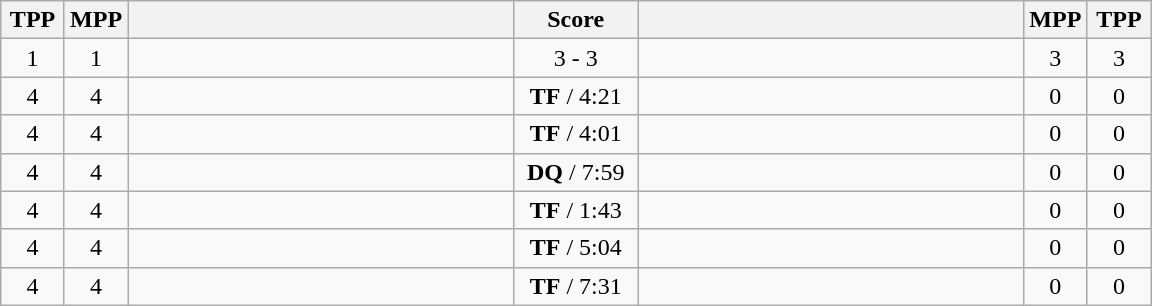<table class="wikitable" style="text-align: center;" |>
<tr>
<th width="35">TPP</th>
<th width="35">MPP</th>
<th width="250"></th>
<th width="75">Score</th>
<th width="250"></th>
<th width="35">MPP</th>
<th width="35">TPP</th>
</tr>
<tr>
<td>1</td>
<td>1</td>
<td style="text-align:left;"><strong></strong></td>
<td>3 - 3</td>
<td style="text-align:left;"></td>
<td>3</td>
<td>3</td>
</tr>
<tr>
<td>4</td>
<td>4</td>
<td style="text-align:left;"></td>
<td><strong>TF</strong> / 4:21</td>
<td style="text-align:left;"><strong></strong></td>
<td>0</td>
<td>0</td>
</tr>
<tr>
<td>4</td>
<td>4</td>
<td style="text-align:left;"></td>
<td><strong>TF</strong> / 4:01</td>
<td style="text-align:left;"><strong></strong></td>
<td>0</td>
<td>0</td>
</tr>
<tr>
<td>4</td>
<td>4</td>
<td style="text-align:left;"></td>
<td><strong>DQ</strong> / 7:59</td>
<td style="text-align:left;"><strong></strong></td>
<td>0</td>
<td>0</td>
</tr>
<tr>
<td>4</td>
<td>4</td>
<td style="text-align:left;"></td>
<td><strong>TF</strong> / 1:43</td>
<td style="text-align:left;"><strong></strong></td>
<td>0</td>
<td>0</td>
</tr>
<tr>
<td>4</td>
<td>4</td>
<td style="text-align:left;"></td>
<td><strong>TF</strong> / 5:04</td>
<td style="text-align:left;"><strong></strong></td>
<td>0</td>
<td>0</td>
</tr>
<tr>
<td>4</td>
<td>4</td>
<td style="text-align:left;"></td>
<td><strong>TF</strong> / 7:31</td>
<td style="text-align:left;"><strong></strong></td>
<td>0</td>
<td>0</td>
</tr>
</table>
